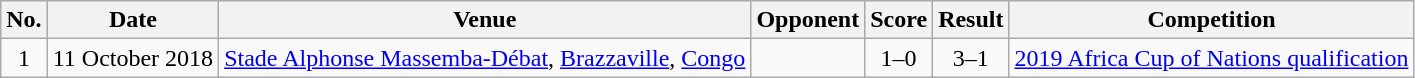<table class="wikitable sortable">
<tr>
<th scope="col">No.</th>
<th scope="col">Date</th>
<th scope="col">Venue</th>
<th scope="col">Opponent</th>
<th scope="col">Score</th>
<th scope="col">Result</th>
<th scope="col">Competition</th>
</tr>
<tr>
<td style="text-align:center">1</td>
<td>11 October 2018</td>
<td><a href='#'>Stade Alphonse Massemba-Débat</a>, <a href='#'>Brazzaville</a>, <a href='#'>Congo</a></td>
<td></td>
<td style="text-align:center">1–0</td>
<td style="text-align:center">3–1</td>
<td><a href='#'>2019 Africa Cup of Nations qualification</a></td>
</tr>
</table>
